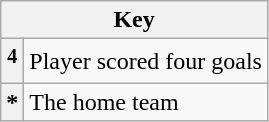<table class="wikitable plainrowheaders">
<tr>
<th colspan="2" scope="col">Key</th>
</tr>
<tr>
<th align="left" scope="row"><sup>4</sup></th>
<td align="left">Player scored four goals</td>
</tr>
<tr>
<th align="left" scope="row">*</th>
<td align="left">The home team</td>
</tr>
</table>
